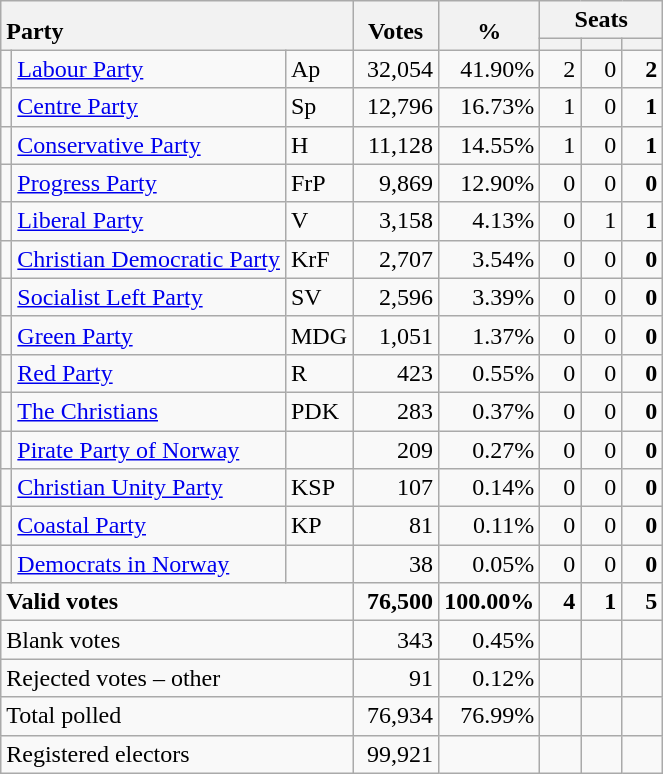<table class="wikitable" border="1" style="text-align:right;">
<tr>
<th style="text-align:left;" valign=bottom rowspan=2 colspan=3>Party</th>
<th align=center valign=bottom rowspan=2 width="50">Votes</th>
<th align=center valign=bottom rowspan=2 width="50">%</th>
<th colspan=3>Seats</th>
</tr>
<tr>
<th align=center valign=bottom width="20"><small></small></th>
<th align=center valign=bottom width="20"><small><a href='#'></a></small></th>
<th align=center valign=bottom width="20"><small></small></th>
</tr>
<tr>
<td></td>
<td align=left><a href='#'>Labour Party</a></td>
<td align=left>Ap</td>
<td>32,054</td>
<td>41.90%</td>
<td>2</td>
<td>0</td>
<td><strong>2</strong></td>
</tr>
<tr>
<td></td>
<td align=left><a href='#'>Centre Party</a></td>
<td align=left>Sp</td>
<td>12,796</td>
<td>16.73%</td>
<td>1</td>
<td>0</td>
<td><strong>1</strong></td>
</tr>
<tr>
<td></td>
<td align=left><a href='#'>Conservative Party</a></td>
<td align=left>H</td>
<td>11,128</td>
<td>14.55%</td>
<td>1</td>
<td>0</td>
<td><strong>1</strong></td>
</tr>
<tr>
<td></td>
<td align=left><a href='#'>Progress Party</a></td>
<td align=left>FrP</td>
<td>9,869</td>
<td>12.90%</td>
<td>0</td>
<td>0</td>
<td><strong>0</strong></td>
</tr>
<tr>
<td></td>
<td align=left><a href='#'>Liberal Party</a></td>
<td align=left>V</td>
<td>3,158</td>
<td>4.13%</td>
<td>0</td>
<td>1</td>
<td><strong>1</strong></td>
</tr>
<tr>
<td></td>
<td align=left><a href='#'>Christian Democratic Party</a></td>
<td align=left>KrF</td>
<td>2,707</td>
<td>3.54%</td>
<td>0</td>
<td>0</td>
<td><strong>0</strong></td>
</tr>
<tr>
<td></td>
<td align=left><a href='#'>Socialist Left Party</a></td>
<td align=left>SV</td>
<td>2,596</td>
<td>3.39%</td>
<td>0</td>
<td>0</td>
<td><strong>0</strong></td>
</tr>
<tr>
<td></td>
<td align=left><a href='#'>Green Party</a></td>
<td align=left>MDG</td>
<td>1,051</td>
<td>1.37%</td>
<td>0</td>
<td>0</td>
<td><strong>0</strong></td>
</tr>
<tr>
<td></td>
<td align=left><a href='#'>Red Party</a></td>
<td align=left>R</td>
<td>423</td>
<td>0.55%</td>
<td>0</td>
<td>0</td>
<td><strong>0</strong></td>
</tr>
<tr>
<td></td>
<td align=left><a href='#'>The Christians</a></td>
<td align=left>PDK</td>
<td>283</td>
<td>0.37%</td>
<td>0</td>
<td>0</td>
<td><strong>0</strong></td>
</tr>
<tr>
<td></td>
<td align=left><a href='#'>Pirate Party of Norway</a></td>
<td align=left></td>
<td>209</td>
<td>0.27%</td>
<td>0</td>
<td>0</td>
<td><strong>0</strong></td>
</tr>
<tr>
<td></td>
<td align=left><a href='#'>Christian Unity Party</a></td>
<td align=left>KSP</td>
<td>107</td>
<td>0.14%</td>
<td>0</td>
<td>0</td>
<td><strong>0</strong></td>
</tr>
<tr>
<td></td>
<td align=left><a href='#'>Coastal Party</a></td>
<td align=left>KP</td>
<td>81</td>
<td>0.11%</td>
<td>0</td>
<td>0</td>
<td><strong>0</strong></td>
</tr>
<tr>
<td></td>
<td align=left><a href='#'>Democrats in Norway</a></td>
<td align=left></td>
<td>38</td>
<td>0.05%</td>
<td>0</td>
<td>0</td>
<td><strong>0</strong></td>
</tr>
<tr style="font-weight:bold">
<td align=left colspan=3>Valid votes</td>
<td>76,500</td>
<td>100.00%</td>
<td>4</td>
<td>1</td>
<td>5</td>
</tr>
<tr>
<td align=left colspan=3>Blank votes</td>
<td>343</td>
<td>0.45%</td>
<td></td>
<td></td>
<td></td>
</tr>
<tr>
<td align=left colspan=3>Rejected votes – other</td>
<td>91</td>
<td>0.12%</td>
<td></td>
<td></td>
<td></td>
</tr>
<tr>
<td align=left colspan=3>Total polled</td>
<td>76,934</td>
<td>76.99%</td>
<td></td>
<td></td>
<td></td>
</tr>
<tr>
<td align=left colspan=3>Registered electors</td>
<td>99,921</td>
<td></td>
<td></td>
<td></td>
<td></td>
</tr>
</table>
